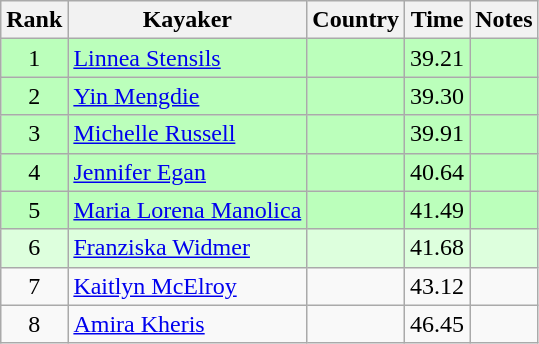<table class="wikitable" style="text-align:center">
<tr>
<th>Rank</th>
<th>Kayaker</th>
<th>Country</th>
<th>Time</th>
<th>Notes</th>
</tr>
<tr bgcolor=bbffbb>
<td>1</td>
<td align="left"><a href='#'>Linnea Stensils</a></td>
<td align="left"></td>
<td>39.21</td>
<td></td>
</tr>
<tr bgcolor=bbffbb>
<td>2</td>
<td align="left"><a href='#'>Yin Mengdie</a></td>
<td align="left"></td>
<td>39.30</td>
<td></td>
</tr>
<tr bgcolor=bbffbb>
<td>3</td>
<td align="left"><a href='#'>Michelle Russell</a></td>
<td align="left"></td>
<td>39.91</td>
<td></td>
</tr>
<tr bgcolor=bbffbb>
<td>4</td>
<td align="left"><a href='#'>Jennifer Egan</a></td>
<td align="left"></td>
<td>40.64</td>
<td></td>
</tr>
<tr bgcolor=bbffbb>
<td>5</td>
<td align="left"><a href='#'>Maria Lorena Manolica</a></td>
<td align="left"></td>
<td>41.49</td>
<td></td>
</tr>
<tr bgcolor=ddffdd>
<td>6</td>
<td align="left"><a href='#'>Franziska Widmer</a></td>
<td align="left"></td>
<td>41.68</td>
<td></td>
</tr>
<tr>
<td>7</td>
<td align="left"><a href='#'>Kaitlyn McElroy</a></td>
<td align="left"></td>
<td>43.12</td>
<td></td>
</tr>
<tr>
<td>8</td>
<td align="left"><a href='#'>Amira Kheris</a></td>
<td align="left"></td>
<td>46.45</td>
<td></td>
</tr>
</table>
